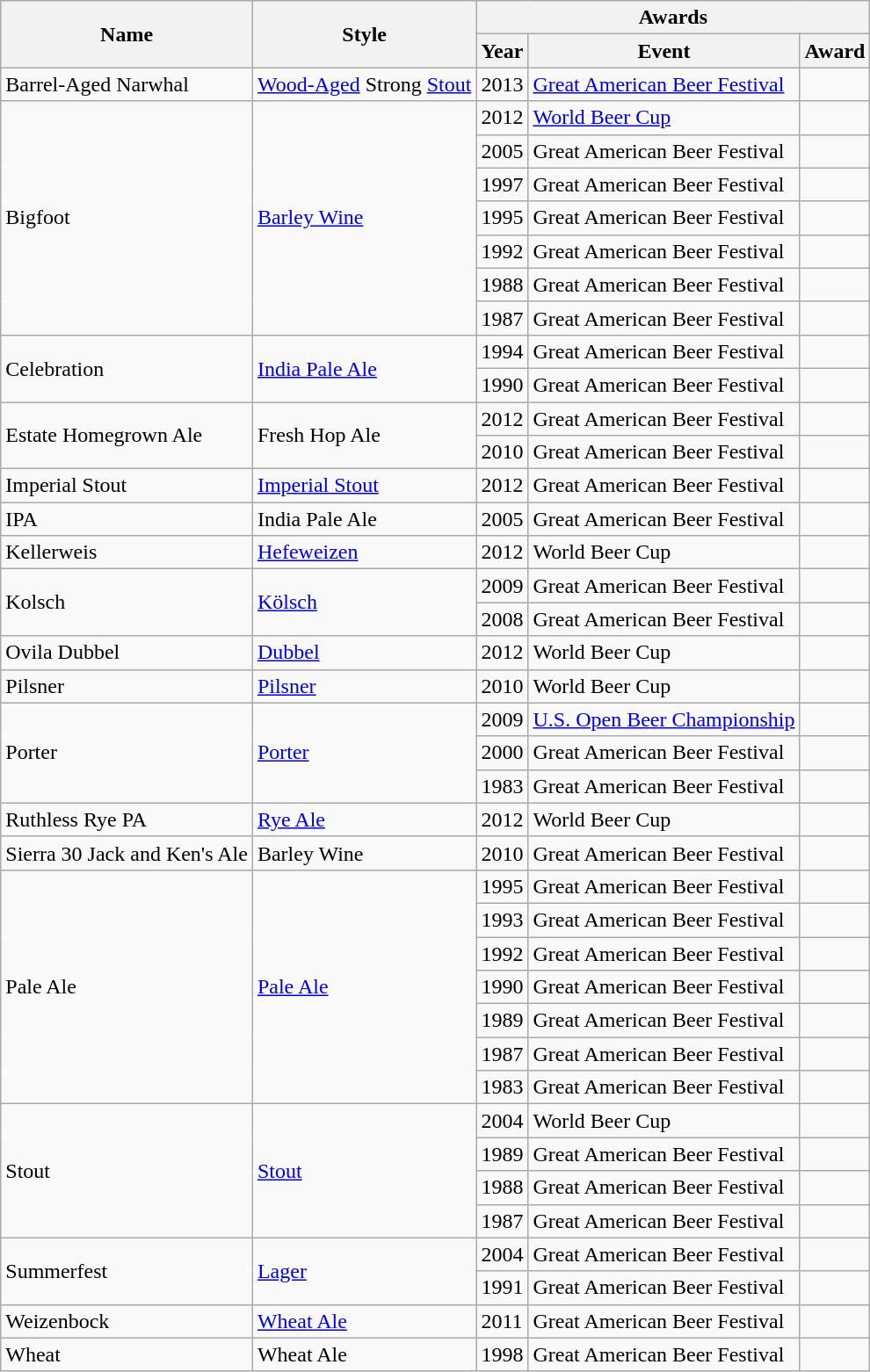<table class="wikitable sortable">
<tr>
<th rowspan=2>Name</th>
<th rowspan=2>Style</th>
<th colspan=3>Awards</th>
</tr>
<tr>
<th>Year</th>
<th>Event</th>
<th>Award</th>
</tr>
<tr>
<td>Barrel-Aged Narwhal</td>
<td><a href='#'>Wood-Aged</a> Strong <a href='#'>Stout</a></td>
<td>2013</td>
<td><a href='#'>Great American Beer Festival</a></td>
<td></td>
</tr>
<tr>
<td rowspan=7>Bigfoot</td>
<td rowspan=7><a href='#'>Barley Wine</a></td>
<td>2012</td>
<td><a href='#'>World Beer Cup</a></td>
<td></td>
</tr>
<tr>
<td>2005</td>
<td>Great American Beer Festival</td>
<td></td>
</tr>
<tr>
<td>1997</td>
<td>Great American Beer Festival</td>
<td></td>
</tr>
<tr>
<td>1995</td>
<td>Great American Beer Festival</td>
<td></td>
</tr>
<tr>
<td>1992</td>
<td>Great American Beer Festival</td>
<td></td>
</tr>
<tr>
<td>1988</td>
<td>Great American Beer Festival</td>
<td></td>
</tr>
<tr>
<td>1987</td>
<td>Great American Beer Festival</td>
<td></td>
</tr>
<tr>
<td rowspan=2>Celebration</td>
<td rowspan=2><a href='#'>India Pale Ale</a></td>
<td>1994</td>
<td>Great American Beer Festival</td>
<td></td>
</tr>
<tr>
<td>1990</td>
<td>Great American Beer Festival</td>
<td></td>
</tr>
<tr>
<td rowspan=2>Estate Homegrown Ale</td>
<td rowspan=2>Fresh Hop Ale</td>
<td>2012</td>
<td>Great American Beer Festival</td>
<td></td>
</tr>
<tr>
<td>2010</td>
<td>Great American Beer Festival</td>
<td></td>
</tr>
<tr>
<td>Imperial Stout</td>
<td><a href='#'>Imperial Stout</a></td>
<td>2012</td>
<td>Great American Beer Festival</td>
<td></td>
</tr>
<tr>
<td>IPA</td>
<td>India Pale Ale</td>
<td>2005</td>
<td>Great American Beer Festival</td>
<td></td>
</tr>
<tr>
<td>Kellerweis</td>
<td><a href='#'>Hefeweizen</a></td>
<td>2012</td>
<td>World Beer Cup</td>
<td></td>
</tr>
<tr>
<td rowspan=2>Kolsch</td>
<td rowspan=2><a href='#'>Kölsch</a></td>
<td>2009</td>
<td>Great American Beer Festival</td>
<td></td>
</tr>
<tr>
<td>2008</td>
<td>Great American Beer Festival</td>
<td></td>
</tr>
<tr>
<td>Ovila Dubbel</td>
<td><a href='#'>Dubbel</a></td>
<td>2012</td>
<td>World Beer Cup</td>
<td></td>
</tr>
<tr>
<td>Pilsner</td>
<td><a href='#'>Pilsner</a></td>
<td>2010</td>
<td>World Beer Cup</td>
<td></td>
</tr>
<tr>
<td rowspan=3>Porter</td>
<td rowspan=3><a href='#'>Porter</a></td>
<td>2009</td>
<td><a href='#'>U.S. Open Beer Championship</a></td>
<td></td>
</tr>
<tr>
<td>2000</td>
<td>Great American Beer Festival</td>
<td></td>
</tr>
<tr>
<td>1983</td>
<td>Great American Beer Festival</td>
<td></td>
</tr>
<tr>
<td>Ruthless Rye PA</td>
<td><a href='#'>Rye Ale</a></td>
<td>2012</td>
<td>World Beer Cup</td>
<td></td>
</tr>
<tr>
<td>Sierra 30 Jack and Ken's Ale</td>
<td>Barley Wine</td>
<td>2010</td>
<td>Great American Beer Festival</td>
<td></td>
</tr>
<tr>
<td rowspan=7>Pale Ale</td>
<td rowspan=7><a href='#'>Pale Ale</a></td>
<td>1995</td>
<td>Great American Beer Festival</td>
<td></td>
</tr>
<tr>
<td>1993</td>
<td>Great American Beer Festival</td>
<td></td>
</tr>
<tr>
<td>1992</td>
<td>Great American Beer Festival</td>
<td></td>
</tr>
<tr>
<td>1990</td>
<td>Great American Beer Festival</td>
<td></td>
</tr>
<tr>
<td>1989</td>
<td>Great American Beer Festival</td>
<td></td>
</tr>
<tr>
<td>1987</td>
<td>Great American Beer Festival</td>
<td></td>
</tr>
<tr>
<td>1983</td>
<td>Great American Beer Festival</td>
<td></td>
</tr>
<tr>
<td rowspan=4>Stout</td>
<td rowspan=4><a href='#'>Stout</a></td>
<td>2004</td>
<td>World Beer Cup</td>
<td></td>
</tr>
<tr>
<td>1989</td>
<td>Great American Beer Festival</td>
<td></td>
</tr>
<tr>
<td>1988</td>
<td>Great American Beer Festival</td>
<td></td>
</tr>
<tr>
<td>1987</td>
<td>Great American Beer Festival</td>
<td></td>
</tr>
<tr>
<td rowspan=2>Summerfest</td>
<td rowspan=2><a href='#'>Lager</a></td>
<td>2004</td>
<td>Great American Beer Festival</td>
<td></td>
</tr>
<tr>
<td>1991</td>
<td>Great American Beer Festival</td>
<td></td>
</tr>
<tr>
<td>Weizenbock</td>
<td><a href='#'>Wheat Ale</a></td>
<td>2011</td>
<td>Great American Beer Festival</td>
<td></td>
</tr>
<tr>
<td>Wheat</td>
<td>Wheat Ale</td>
<td>1998</td>
<td>Great American Beer Festival</td>
<td></td>
</tr>
</table>
